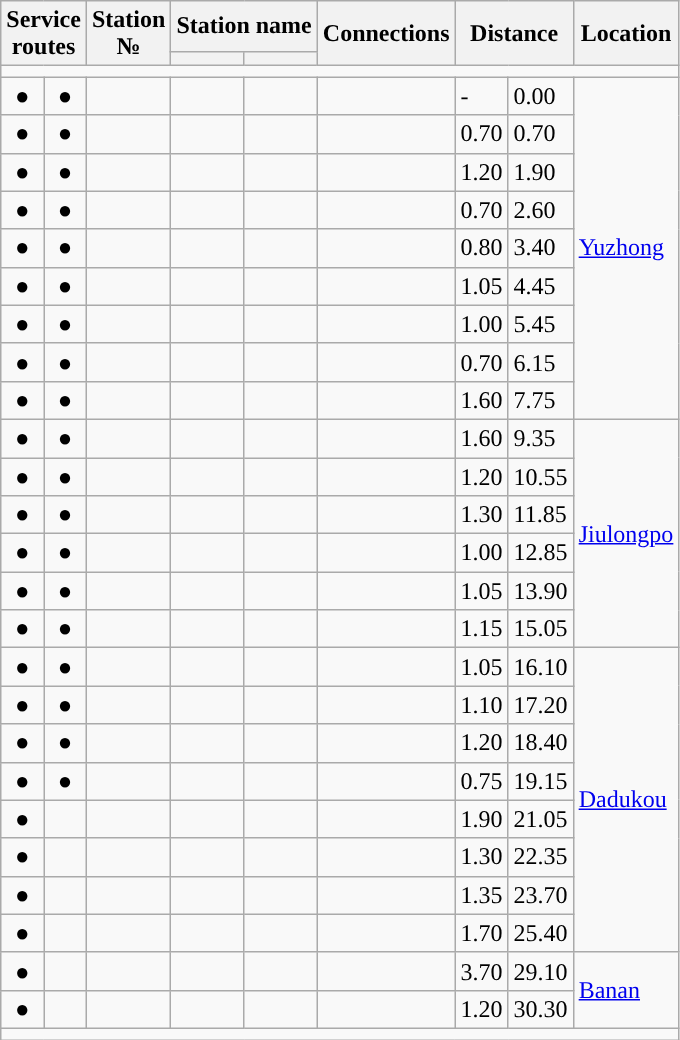<table class="wikitable">
<tr>
<th rowspan="2" colspan="2">Service<br>routes</th>
<th rowspan="2">Station<br>№</th>
<th colspan="2">Station name</th>
<th rowspan="2">Connections</th>
<th colspan="2" rowspan="2">Distance<br></th>
<th rowspan="2">Location</th>
</tr>
<tr>
<th></th>
<th></th>
</tr>
<tr style="background:#">
<td colspan = "11"></td>
</tr>
<tr>
<td align="center">●</td>
<td align="center">●</td>
<td></td>
<td></td>
<td></td>
<td></td>
<td>-</td>
<td>0.00</td>
<td rowspan="9"><a href='#'>Yuzhong</a></td>
</tr>
<tr>
<td align="center">●</td>
<td align="center">●</td>
<td></td>
<td></td>
<td></td>
<td></td>
<td>0.70</td>
<td>0.70</td>
</tr>
<tr>
<td align="center">●</td>
<td align="center">●</td>
<td></td>
<td></td>
<td></td>
<td></td>
<td>1.20</td>
<td>1.90</td>
</tr>
<tr>
<td align="center">●</td>
<td align="center">●</td>
<td></td>
<td></td>
<td></td>
<td></td>
<td>0.70</td>
<td>2.60</td>
</tr>
<tr>
<td align="center">●</td>
<td align="center">●</td>
<td></td>
<td></td>
<td></td>
<td></td>
<td>0.80</td>
<td>3.40</td>
</tr>
<tr>
<td align="center">●</td>
<td align="center">●</td>
<td></td>
<td></td>
<td></td>
<td></td>
<td>1.05</td>
<td>4.45</td>
</tr>
<tr>
<td align="center">●</td>
<td align="center">●</td>
<td></td>
<td></td>
<td></td>
<td></td>
<td>1.00</td>
<td>5.45</td>
</tr>
<tr>
<td align="center">●</td>
<td align="center">●</td>
<td></td>
<td></td>
<td></td>
<td></td>
<td>0.70</td>
<td>6.15</td>
</tr>
<tr>
<td align="center">●</td>
<td align="center">●</td>
<td></td>
<td></td>
<td></td>
<td></td>
<td>1.60</td>
<td>7.75</td>
</tr>
<tr>
<td align="center">●</td>
<td align="center">●</td>
<td></td>
<td></td>
<td></td>
<td></td>
<td>1.60</td>
<td>9.35</td>
<td rowspan="6"><a href='#'>Jiulongpo</a></td>
</tr>
<tr>
<td align="center">●</td>
<td align="center">●</td>
<td></td>
<td></td>
<td></td>
<td></td>
<td>1.20</td>
<td>10.55</td>
</tr>
<tr>
<td align="center">●</td>
<td align="center">●</td>
<td></td>
<td></td>
<td></td>
<td></td>
<td>1.30</td>
<td>11.85</td>
</tr>
<tr>
<td align="center">●</td>
<td align="center">●</td>
<td></td>
<td></td>
<td></td>
<td></td>
<td>1.00</td>
<td>12.85</td>
</tr>
<tr>
<td align="center">●</td>
<td align="center">●</td>
<td></td>
<td></td>
<td></td>
<td></td>
<td>1.05</td>
<td>13.90</td>
</tr>
<tr>
<td align="center">●</td>
<td align="center">●</td>
<td></td>
<td></td>
<td></td>
<td></td>
<td>1.15</td>
<td>15.05</td>
</tr>
<tr>
<td align="center">●</td>
<td align="center">●</td>
<td></td>
<td></td>
<td></td>
<td></td>
<td>1.05</td>
<td>16.10</td>
<td rowspan="8"><a href='#'>Dadukou</a></td>
</tr>
<tr>
<td align="center">●</td>
<td align="center">●</td>
<td></td>
<td></td>
<td></td>
<td></td>
<td>1.10</td>
<td>17.20</td>
</tr>
<tr>
<td align="center">●</td>
<td align="center">●</td>
<td></td>
<td></td>
<td></td>
<td></td>
<td>1.20</td>
<td>18.40</td>
</tr>
<tr>
<td align="center">●</td>
<td align="center">●</td>
<td></td>
<td></td>
<td></td>
<td></td>
<td>0.75</td>
<td>19.15</td>
</tr>
<tr>
<td align="center">●</td>
<td align="center"></td>
<td></td>
<td></td>
<td></td>
<td></td>
<td>1.90</td>
<td>21.05</td>
</tr>
<tr>
<td align="center">●</td>
<td align="center"></td>
<td></td>
<td></td>
<td></td>
<td></td>
<td>1.30</td>
<td>22.35</td>
</tr>
<tr>
<td align="center">●</td>
<td align="center"></td>
<td></td>
<td></td>
<td></td>
<td></td>
<td>1.35</td>
<td>23.70</td>
</tr>
<tr>
<td align="center">●</td>
<td align="center"></td>
<td></td>
<td></td>
<td></td>
<td></td>
<td>1.70</td>
<td>25.40</td>
</tr>
<tr>
<td align="center">●</td>
<td></td>
<td></td>
<td></td>
<td></td>
<td></td>
<td>3.70</td>
<td>29.10</td>
<td rowspan="2"><a href='#'>Banan</a></td>
</tr>
<tr>
<td align="center">●</td>
<td></td>
<td></td>
<td></td>
<td></td>
<td></td>
<td>1.20</td>
<td>30.30</td>
</tr>
<tr style="background:#">
<td colspan = "11"></td>
</tr>
</table>
